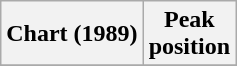<table class="wikitable plainrowheaders" style="text-align:center">
<tr>
<th scope="col">Chart (1989)</th>
<th scope="col">Peak<br>position</th>
</tr>
<tr>
</tr>
</table>
